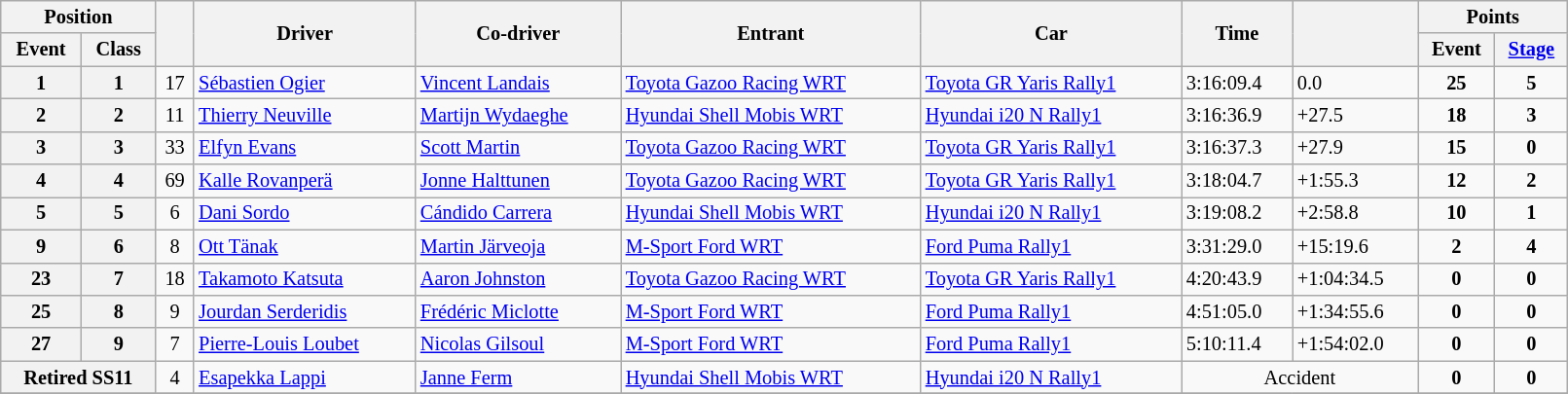<table class="wikitable" width=85% style="font-size: 85%;">
<tr>
<th colspan="2">Position</th>
<th rowspan="2"></th>
<th rowspan="2">Driver</th>
<th rowspan="2">Co-driver</th>
<th rowspan="2">Entrant</th>
<th rowspan="2">Car</th>
<th rowspan="2">Time</th>
<th rowspan="2"></th>
<th colspan="2">Points</th>
</tr>
<tr>
<th>Event</th>
<th>Class</th>
<th>Event</th>
<th><a href='#'>Stage</a></th>
</tr>
<tr>
<th>1</th>
<th>1</th>
<td align="center">17</td>
<td><a href='#'>Sébastien Ogier</a></td>
<td><a href='#'>Vincent Landais</a></td>
<td><a href='#'>Toyota Gazoo Racing WRT</a></td>
<td><a href='#'>Toyota GR Yaris Rally1</a></td>
<td>3:16:09.4</td>
<td>0.0</td>
<td align="center"><strong>25</strong></td>
<td align="center"><strong>5</strong></td>
</tr>
<tr>
<th>2</th>
<th>2</th>
<td align="center">11</td>
<td><a href='#'>Thierry Neuville</a></td>
<td><a href='#'>Martijn Wydaeghe</a></td>
<td><a href='#'>Hyundai Shell Mobis WRT</a></td>
<td><a href='#'>Hyundai i20 N Rally1</a></td>
<td>3:16:36.9</td>
<td>+27.5</td>
<td align="center"><strong>18</strong></td>
<td align="center"><strong>3</strong></td>
</tr>
<tr>
<th>3</th>
<th>3</th>
<td align="center">33</td>
<td><a href='#'>Elfyn Evans</a></td>
<td><a href='#'>Scott Martin</a></td>
<td><a href='#'>Toyota Gazoo Racing WRT</a></td>
<td><a href='#'>Toyota GR Yaris Rally1</a></td>
<td>3:16:37.3</td>
<td>+27.9</td>
<td align="center"><strong>15</strong></td>
<td align="center"><strong>0</strong></td>
</tr>
<tr>
<th>4</th>
<th>4</th>
<td align="center">69</td>
<td><a href='#'>Kalle Rovanperä</a></td>
<td><a href='#'>Jonne Halttunen</a></td>
<td><a href='#'>Toyota Gazoo Racing WRT</a></td>
<td><a href='#'>Toyota GR Yaris Rally1</a></td>
<td>3:18:04.7</td>
<td>+1:55.3</td>
<td align="center"><strong>12</strong></td>
<td align="center"><strong>2</strong></td>
</tr>
<tr>
<th>5</th>
<th>5</th>
<td align="center">6</td>
<td><a href='#'>Dani Sordo</a></td>
<td><a href='#'>Cándido Carrera</a></td>
<td><a href='#'>Hyundai Shell Mobis WRT</a></td>
<td><a href='#'>Hyundai i20 N Rally1</a></td>
<td>3:19:08.2</td>
<td>+2:58.8</td>
<td align="center"><strong>10</strong></td>
<td align="center"><strong>1</strong></td>
</tr>
<tr>
<th>9</th>
<th>6</th>
<td align="center">8</td>
<td><a href='#'>Ott Tänak</a></td>
<td><a href='#'>Martin Järveoja</a></td>
<td><a href='#'>M-Sport Ford WRT</a></td>
<td><a href='#'>Ford Puma Rally1</a></td>
<td>3:31:29.0</td>
<td>+15:19.6</td>
<td align="center"><strong>2</strong></td>
<td align="center"><strong>4</strong></td>
</tr>
<tr>
<th>23</th>
<th>7</th>
<td align="center">18</td>
<td><a href='#'>Takamoto Katsuta</a></td>
<td><a href='#'>Aaron Johnston</a></td>
<td><a href='#'>Toyota Gazoo Racing WRT</a></td>
<td><a href='#'>Toyota GR Yaris Rally1</a></td>
<td>4:20:43.9</td>
<td>+1:04:34.5</td>
<td align="center"><strong>0</strong></td>
<td align="center"><strong>0</strong></td>
</tr>
<tr>
<th>25</th>
<th>8</th>
<td align="center">9</td>
<td><a href='#'>Jourdan Serderidis</a></td>
<td><a href='#'>Frédéric Miclotte</a></td>
<td><a href='#'>M-Sport Ford WRT</a></td>
<td><a href='#'>Ford Puma Rally1</a></td>
<td>4:51:05.0</td>
<td>+1:34:55.6</td>
<td align="center"><strong>0</strong></td>
<td align="center"><strong>0</strong></td>
</tr>
<tr>
<th>27</th>
<th>9</th>
<td align="center">7</td>
<td><a href='#'>Pierre-Louis Loubet</a></td>
<td><a href='#'>Nicolas Gilsoul</a></td>
<td><a href='#'>M-Sport Ford WRT</a></td>
<td><a href='#'>Ford Puma Rally1</a></td>
<td>5:10:11.4</td>
<td>+1:54:02.0</td>
<td align="center"><strong>0</strong></td>
<td align="center"><strong>0</strong></td>
</tr>
<tr>
<th colspan="2">Retired SS11</th>
<td align="center">4</td>
<td><a href='#'>Esapekka Lappi</a></td>
<td><a href='#'>Janne Ferm</a></td>
<td><a href='#'>Hyundai Shell Mobis WRT</a></td>
<td><a href='#'>Hyundai i20 N Rally1</a></td>
<td align="center" colspan="2">Accident</td>
<td align="center"><strong>0</strong></td>
<td align="center"><strong>0</strong></td>
</tr>
<tr>
</tr>
</table>
